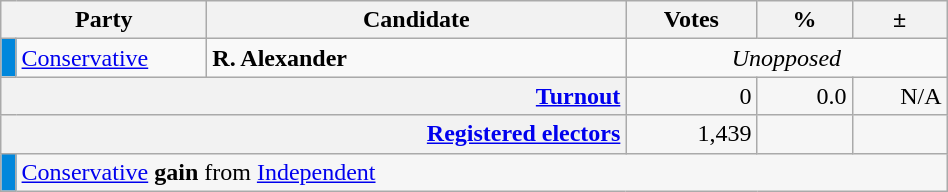<table class=wikitable>
<tr>
<th scope="col" colspan="2" style="width: 130px">Party</th>
<th scope="col" style="width: 17em">Candidate</th>
<th scope="col" style="width: 5em">Votes</th>
<th scope="col" style="width: 3.5em">%</th>
<th scope="col" style="width: 3.5em">±</th>
</tr>
<tr>
<td style="background:#0087DC;"></td>
<td><a href='#'>Conservative</a></td>
<td><strong>R. Alexander</strong></td>
<td style="text-align: center; "colspan="3"><em>Unopposed</em></td>
</tr>
<tr style="background-color:#F6F6F6">
<th colspan="3" style="text-align: right; margin-right: 0.5em"><a href='#'>Turnout</a></th>
<td style="text-align: right; margin-right: 0.5em">0</td>
<td style="text-align: right; margin-right: 0.5em">0.0</td>
<td style="text-align: right; margin-right: 0.5em">N/A</td>
</tr>
<tr style="background-color:#F6F6F6;">
<th colspan="3" style="text-align:right;"><a href='#'>Registered electors</a></th>
<td style="text-align:right; margin-right:0.5em">1,439</td>
<td></td>
<td></td>
</tr>
<tr style="background-color:#F6F6F6">
<td style="background:#0087DC;"></td>
<td colspan="5"><a href='#'>Conservative</a> <strong>gain</strong> from <a href='#'>Independent</a></td>
</tr>
</table>
